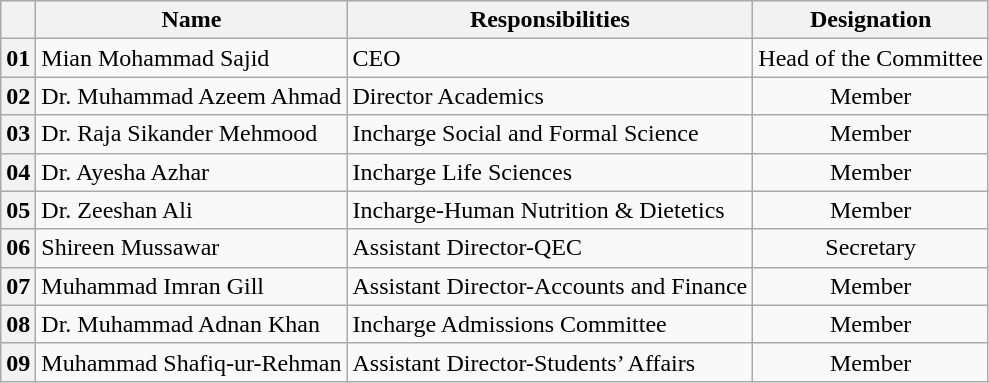<table class="wikitable">
<tr>
<th style="text-align:center"></th>
<th style="text-align:center">Name</th>
<th style="text-align:center">Responsibilities</th>
<th style="text-align:center">Designation</th>
</tr>
<tr>
<th>01</th>
<td style="text-align:Left">Mian Mohammad Sajid</td>
<td style="text-align:Left">CEO</td>
<td style="text-align:center">Head of the Committee</td>
</tr>
<tr>
<th>02</th>
<td style="text-align:Left">Dr. Muhammad Azeem Ahmad</td>
<td style="text-align:Left">Director Academics</td>
<td style="text-align:center">Member</td>
</tr>
<tr>
<th>03</th>
<td style="text-align:Left">Dr. Raja Sikander Mehmood</td>
<td style="text-align:Left">Incharge Social and Formal Science</td>
<td style="text-align:center">Member</td>
</tr>
<tr>
<th>04</th>
<td style="text-align:Left">Dr. Ayesha Azhar</td>
<td style="text-align:Left">Incharge Life Sciences</td>
<td style="text-align:center">Member</td>
</tr>
<tr>
<th>05</th>
<td style="text-align:Left">Dr. Zeeshan Ali</td>
<td style="text-align:Left">Incharge-Human Nutrition & Dietetics</td>
<td style="text-align:center">Member</td>
</tr>
<tr>
<th>06</th>
<td style="text-align:Left">Shireen Mussawar</td>
<td style="text-align:Left">Assistant Director-QEC</td>
<td style="text-align:center">Secretary</td>
</tr>
<tr>
<th>07</th>
<td style="text-align:Left">Muhammad Imran Gill</td>
<td style="text-align:Left">Assistant Director-Accounts and Finance</td>
<td style="text-align:center">Member</td>
</tr>
<tr>
<th>08</th>
<td style="text-align:Left">Dr. Muhammad Adnan Khan</td>
<td style="text-align:Left">Incharge Admissions Committee</td>
<td style="text-align:center">Member</td>
</tr>
<tr>
<th>09</th>
<td style="text-align:Left">Muhammad Shafiq-ur-Rehman</td>
<td style="text-align:Left">Assistant Director-Students’ Affairs</td>
<td style="text-align:center">Member</td>
</tr>
</table>
